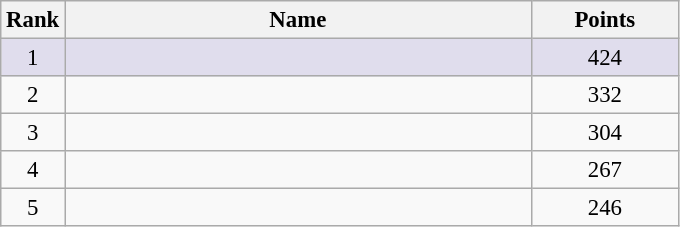<table class="wikitable" style="font-size:95%">
<tr>
<th scope="col">Rank</th>
<th scope="col" style="width:20em">Name</th>
<th scope="col" style="width:6em">Points</th>
</tr>
<tr bgcolor="#E0DDED" align="center">
<td>1</td>
<td align="left"></td>
<td>424</td>
</tr>
<tr align="center">
<td>2</td>
<td align="left"></td>
<td>332</td>
</tr>
<tr align="center">
<td>3</td>
<td align="left"></td>
<td>304</td>
</tr>
<tr align="center">
<td>4</td>
<td align="left"></td>
<td>267</td>
</tr>
<tr align="center">
<td>5</td>
<td align="left"></td>
<td>246</td>
</tr>
</table>
